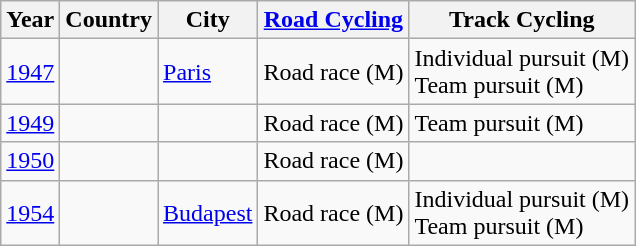<table class="wikitable">
<tr>
<th>Year</th>
<th>Country</th>
<th>City</th>
<th><a href='#'>Road Cycling</a></th>
<th>Track Cycling</th>
</tr>
<tr>
<td><a href='#'>1947</a></td>
<td></td>
<td><a href='#'>Paris</a></td>
<td>Road race (M)</td>
<td>Individual pursuit (M)<br>Team pursuit (M)</td>
</tr>
<tr>
<td><a href='#'>1949</a></td>
<td></td>
<td></td>
<td>Road race (M)</td>
<td>Team pursuit (M)</td>
</tr>
<tr>
<td><a href='#'>1950</a></td>
<td></td>
<td></td>
<td>Road race (M)</td>
<td></td>
</tr>
<tr>
<td><a href='#'>1954</a></td>
<td></td>
<td><a href='#'>Budapest</a></td>
<td>Road race (M)</td>
<td>Individual pursuit (M)<br>Team pursuit (M)</td>
</tr>
</table>
